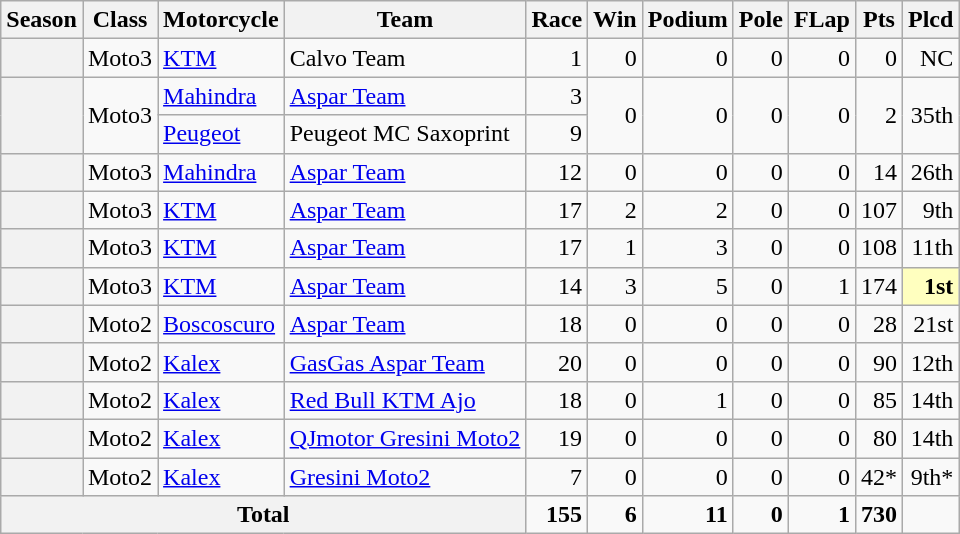<table class="wikitable" style="text-align:right;">
<tr>
<th>Season</th>
<th>Class</th>
<th>Motorcycle</th>
<th>Team</th>
<th>Race</th>
<th>Win</th>
<th>Podium</th>
<th>Pole</th>
<th>FLap</th>
<th>Pts</th>
<th>Plcd</th>
</tr>
<tr>
<th></th>
<td>Moto3</td>
<td style="text-align:left;"><a href='#'>KTM</a></td>
<td style="text-align:left;">Calvo Team</td>
<td>1</td>
<td>0</td>
<td>0</td>
<td>0</td>
<td>0</td>
<td>0</td>
<td>NC</td>
</tr>
<tr>
<th rowspan="2"></th>
<td rowspan="2">Moto3</td>
<td style="text-align:left;"><a href='#'>Mahindra</a></td>
<td style="text-align:left;"><a href='#'>Aspar Team</a></td>
<td>3</td>
<td rowspan="2">0</td>
<td rowspan="2">0</td>
<td rowspan="2">0</td>
<td rowspan="2">0</td>
<td rowspan="2">2</td>
<td rowspan="2">35th</td>
</tr>
<tr>
<td style="text-align:left;"><a href='#'>Peugeot</a></td>
<td style="text-align:left;">Peugeot MC Saxoprint</td>
<td>9</td>
</tr>
<tr>
<th></th>
<td>Moto3</td>
<td style="text-align:left;"><a href='#'>Mahindra</a></td>
<td style="text-align:left;"><a href='#'>Aspar Team</a></td>
<td>12</td>
<td>0</td>
<td>0</td>
<td>0</td>
<td>0</td>
<td>14</td>
<td>26th</td>
</tr>
<tr>
<th></th>
<td>Moto3</td>
<td style="text-align:left;"><a href='#'>KTM</a></td>
<td style="text-align:left;"><a href='#'>Aspar Team</a></td>
<td>17</td>
<td>2</td>
<td>2</td>
<td>0</td>
<td>0</td>
<td>107</td>
<td>9th</td>
</tr>
<tr>
<th></th>
<td>Moto3</td>
<td style="text-align:left;"><a href='#'>KTM</a></td>
<td style="text-align:left;"><a href='#'>Aspar Team</a></td>
<td>17</td>
<td>1</td>
<td>3</td>
<td>0</td>
<td>0</td>
<td>108</td>
<td>11th</td>
</tr>
<tr>
<th></th>
<td>Moto3</td>
<td style="text-align:left;"><a href='#'>KTM</a></td>
<td style="text-align:left;"><a href='#'>Aspar Team</a></td>
<td>14</td>
<td>3</td>
<td>5</td>
<td>0</td>
<td>1</td>
<td>174</td>
<td style="background:#FFFFBF;"><strong>1st</strong></td>
</tr>
<tr>
<th></th>
<td>Moto2</td>
<td style="text-align:left;"><a href='#'>Boscoscuro</a></td>
<td style="text-align:left;"><a href='#'>Aspar Team</a></td>
<td>18</td>
<td>0</td>
<td>0</td>
<td>0</td>
<td>0</td>
<td>28</td>
<td>21st</td>
</tr>
<tr>
<th></th>
<td>Moto2</td>
<td style="text-align:left;"><a href='#'>Kalex</a></td>
<td style="text-align:left;"><a href='#'>GasGas Aspar Team</a></td>
<td>20</td>
<td>0</td>
<td>0</td>
<td>0</td>
<td>0</td>
<td>90</td>
<td>12th</td>
</tr>
<tr>
<th></th>
<td>Moto2</td>
<td style="text-align:left;"><a href='#'>Kalex</a></td>
<td style="text-align:left;"><a href='#'>Red Bull KTM Ajo</a></td>
<td>18</td>
<td>0</td>
<td>1</td>
<td>0</td>
<td>0</td>
<td>85</td>
<td>14th</td>
</tr>
<tr>
<th></th>
<td>Moto2</td>
<td style="text-align:left;"><a href='#'>Kalex</a></td>
<td style="text-align:left;"><a href='#'>QJmotor Gresini Moto2</a></td>
<td>19</td>
<td>0</td>
<td>0</td>
<td>0</td>
<td>0</td>
<td>80</td>
<td>14th</td>
</tr>
<tr>
<th></th>
<td>Moto2</td>
<td style="text-align:left;"><a href='#'>Kalex</a></td>
<td style="text-align:left;"><a href='#'>Gresini Moto2</a></td>
<td>7</td>
<td>0</td>
<td>0</td>
<td>0</td>
<td>0</td>
<td>42*</td>
<td>9th*</td>
</tr>
<tr>
<th colspan="4">Total</th>
<td><strong>155</strong></td>
<td><strong>6</strong></td>
<td><strong>11</strong></td>
<td><strong>0</strong></td>
<td><strong>1</strong></td>
<td><strong>730</strong></td>
<td></td>
</tr>
</table>
